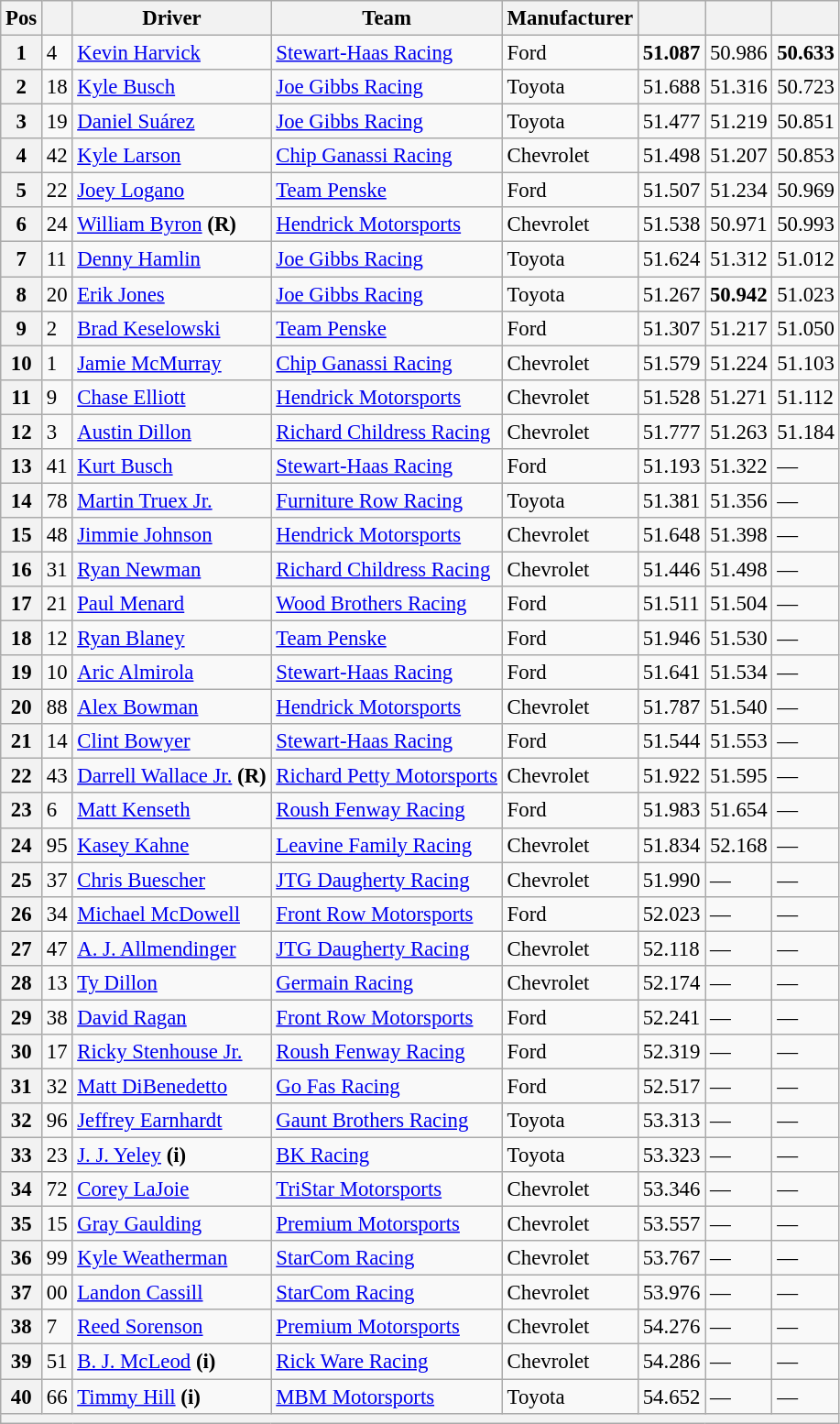<table class="wikitable" style="font-size:95%">
<tr>
<th>Pos</th>
<th></th>
<th>Driver</th>
<th>Team</th>
<th>Manufacturer</th>
<th></th>
<th></th>
<th></th>
</tr>
<tr>
<th>1</th>
<td>4</td>
<td><a href='#'>Kevin Harvick</a></td>
<td><a href='#'>Stewart-Haas Racing</a></td>
<td>Ford</td>
<td><strong>51.087</strong></td>
<td>50.986</td>
<td><strong>50.633</strong></td>
</tr>
<tr>
<th>2</th>
<td>18</td>
<td><a href='#'>Kyle Busch</a></td>
<td><a href='#'>Joe Gibbs Racing</a></td>
<td>Toyota</td>
<td>51.688</td>
<td>51.316</td>
<td>50.723</td>
</tr>
<tr>
<th>3</th>
<td>19</td>
<td><a href='#'>Daniel Suárez</a></td>
<td><a href='#'>Joe Gibbs Racing</a></td>
<td>Toyota</td>
<td>51.477</td>
<td>51.219</td>
<td>50.851</td>
</tr>
<tr>
<th>4</th>
<td>42</td>
<td><a href='#'>Kyle Larson</a></td>
<td><a href='#'>Chip Ganassi Racing</a></td>
<td>Chevrolet</td>
<td>51.498</td>
<td>51.207</td>
<td>50.853</td>
</tr>
<tr>
<th>5</th>
<td>22</td>
<td><a href='#'>Joey Logano</a></td>
<td><a href='#'>Team Penske</a></td>
<td>Ford</td>
<td>51.507</td>
<td>51.234</td>
<td>50.969</td>
</tr>
<tr>
<th>6</th>
<td>24</td>
<td><a href='#'>William Byron</a> <strong>(R)</strong></td>
<td><a href='#'>Hendrick Motorsports</a></td>
<td>Chevrolet</td>
<td>51.538</td>
<td>50.971</td>
<td>50.993</td>
</tr>
<tr>
<th>7</th>
<td>11</td>
<td><a href='#'>Denny Hamlin</a></td>
<td><a href='#'>Joe Gibbs Racing</a></td>
<td>Toyota</td>
<td>51.624</td>
<td>51.312</td>
<td>51.012</td>
</tr>
<tr>
<th>8</th>
<td>20</td>
<td><a href='#'>Erik Jones</a></td>
<td><a href='#'>Joe Gibbs Racing</a></td>
<td>Toyota</td>
<td>51.267</td>
<td><strong>50.942</strong></td>
<td>51.023</td>
</tr>
<tr>
<th>9</th>
<td>2</td>
<td><a href='#'>Brad Keselowski</a></td>
<td><a href='#'>Team Penske</a></td>
<td>Ford</td>
<td>51.307</td>
<td>51.217</td>
<td>51.050</td>
</tr>
<tr>
<th>10</th>
<td>1</td>
<td><a href='#'>Jamie McMurray</a></td>
<td><a href='#'>Chip Ganassi Racing</a></td>
<td>Chevrolet</td>
<td>51.579</td>
<td>51.224</td>
<td>51.103</td>
</tr>
<tr>
<th>11</th>
<td>9</td>
<td><a href='#'>Chase Elliott</a></td>
<td><a href='#'>Hendrick Motorsports</a></td>
<td>Chevrolet</td>
<td>51.528</td>
<td>51.271</td>
<td>51.112</td>
</tr>
<tr>
<th>12</th>
<td>3</td>
<td><a href='#'>Austin Dillon</a></td>
<td><a href='#'>Richard Childress Racing</a></td>
<td>Chevrolet</td>
<td>51.777</td>
<td>51.263</td>
<td>51.184</td>
</tr>
<tr>
<th>13</th>
<td>41</td>
<td><a href='#'>Kurt Busch</a></td>
<td><a href='#'>Stewart-Haas Racing</a></td>
<td>Ford</td>
<td>51.193</td>
<td>51.322</td>
<td>—</td>
</tr>
<tr>
<th>14</th>
<td>78</td>
<td><a href='#'>Martin Truex Jr.</a></td>
<td><a href='#'>Furniture Row Racing</a></td>
<td>Toyota</td>
<td>51.381</td>
<td>51.356</td>
<td>—</td>
</tr>
<tr>
<th>15</th>
<td>48</td>
<td><a href='#'>Jimmie Johnson</a></td>
<td><a href='#'>Hendrick Motorsports</a></td>
<td>Chevrolet</td>
<td>51.648</td>
<td>51.398</td>
<td>—</td>
</tr>
<tr>
<th>16</th>
<td>31</td>
<td><a href='#'>Ryan Newman</a></td>
<td><a href='#'>Richard Childress Racing</a></td>
<td>Chevrolet</td>
<td>51.446</td>
<td>51.498</td>
<td>—</td>
</tr>
<tr>
<th>17</th>
<td>21</td>
<td><a href='#'>Paul Menard</a></td>
<td><a href='#'>Wood Brothers Racing</a></td>
<td>Ford</td>
<td>51.511</td>
<td>51.504</td>
<td>—</td>
</tr>
<tr>
<th>18</th>
<td>12</td>
<td><a href='#'>Ryan Blaney</a></td>
<td><a href='#'>Team Penske</a></td>
<td>Ford</td>
<td>51.946</td>
<td>51.530</td>
<td>—</td>
</tr>
<tr>
<th>19</th>
<td>10</td>
<td><a href='#'>Aric Almirola</a></td>
<td><a href='#'>Stewart-Haas Racing</a></td>
<td>Ford</td>
<td>51.641</td>
<td>51.534</td>
<td>—</td>
</tr>
<tr>
<th>20</th>
<td>88</td>
<td><a href='#'>Alex Bowman</a></td>
<td><a href='#'>Hendrick Motorsports</a></td>
<td>Chevrolet</td>
<td>51.787</td>
<td>51.540</td>
<td>—</td>
</tr>
<tr>
<th>21</th>
<td>14</td>
<td><a href='#'>Clint Bowyer</a></td>
<td><a href='#'>Stewart-Haas Racing</a></td>
<td>Ford</td>
<td>51.544</td>
<td>51.553</td>
<td>—</td>
</tr>
<tr>
<th>22</th>
<td>43</td>
<td><a href='#'>Darrell Wallace Jr.</a> <strong>(R)</strong></td>
<td><a href='#'>Richard Petty Motorsports</a></td>
<td>Chevrolet</td>
<td>51.922</td>
<td>51.595</td>
<td>—</td>
</tr>
<tr>
<th>23</th>
<td>6</td>
<td><a href='#'>Matt Kenseth</a></td>
<td><a href='#'>Roush Fenway Racing</a></td>
<td>Ford</td>
<td>51.983</td>
<td>51.654</td>
<td>—</td>
</tr>
<tr>
<th>24</th>
<td>95</td>
<td><a href='#'>Kasey Kahne</a></td>
<td><a href='#'>Leavine Family Racing</a></td>
<td>Chevrolet</td>
<td>51.834</td>
<td>52.168</td>
<td>—</td>
</tr>
<tr>
<th>25</th>
<td>37</td>
<td><a href='#'>Chris Buescher</a></td>
<td><a href='#'>JTG Daugherty Racing</a></td>
<td>Chevrolet</td>
<td>51.990</td>
<td>—</td>
<td>—</td>
</tr>
<tr>
<th>26</th>
<td>34</td>
<td><a href='#'>Michael McDowell</a></td>
<td><a href='#'>Front Row Motorsports</a></td>
<td>Ford</td>
<td>52.023</td>
<td>—</td>
<td>—</td>
</tr>
<tr>
<th>27</th>
<td>47</td>
<td><a href='#'>A. J. Allmendinger</a></td>
<td><a href='#'>JTG Daugherty Racing</a></td>
<td>Chevrolet</td>
<td>52.118</td>
<td>—</td>
<td>—</td>
</tr>
<tr>
<th>28</th>
<td>13</td>
<td><a href='#'>Ty Dillon</a></td>
<td><a href='#'>Germain Racing</a></td>
<td>Chevrolet</td>
<td>52.174</td>
<td>—</td>
<td>—</td>
</tr>
<tr>
<th>29</th>
<td>38</td>
<td><a href='#'>David Ragan</a></td>
<td><a href='#'>Front Row Motorsports</a></td>
<td>Ford</td>
<td>52.241</td>
<td>—</td>
<td>—</td>
</tr>
<tr>
<th>30</th>
<td>17</td>
<td><a href='#'>Ricky Stenhouse Jr.</a></td>
<td><a href='#'>Roush Fenway Racing</a></td>
<td>Ford</td>
<td>52.319</td>
<td>—</td>
<td>—</td>
</tr>
<tr>
<th>31</th>
<td>32</td>
<td><a href='#'>Matt DiBenedetto</a></td>
<td><a href='#'>Go Fas Racing</a></td>
<td>Ford</td>
<td>52.517</td>
<td>—</td>
<td>—</td>
</tr>
<tr>
<th>32</th>
<td>96</td>
<td><a href='#'>Jeffrey Earnhardt</a></td>
<td><a href='#'>Gaunt Brothers Racing</a></td>
<td>Toyota</td>
<td>53.313</td>
<td>—</td>
<td>—</td>
</tr>
<tr>
<th>33</th>
<td>23</td>
<td><a href='#'>J. J. Yeley</a> <strong>(i)</strong></td>
<td><a href='#'>BK Racing</a></td>
<td>Toyota</td>
<td>53.323</td>
<td>—</td>
<td>—</td>
</tr>
<tr>
<th>34</th>
<td>72</td>
<td><a href='#'>Corey LaJoie</a></td>
<td><a href='#'>TriStar Motorsports</a></td>
<td>Chevrolet</td>
<td>53.346</td>
<td>—</td>
<td>—</td>
</tr>
<tr>
<th>35</th>
<td>15</td>
<td><a href='#'>Gray Gaulding</a></td>
<td><a href='#'>Premium Motorsports</a></td>
<td>Chevrolet</td>
<td>53.557</td>
<td>—</td>
<td>—</td>
</tr>
<tr>
<th>36</th>
<td>99</td>
<td><a href='#'>Kyle Weatherman</a></td>
<td><a href='#'>StarCom Racing</a></td>
<td>Chevrolet</td>
<td>53.767</td>
<td>—</td>
<td>—</td>
</tr>
<tr>
<th>37</th>
<td>00</td>
<td><a href='#'>Landon Cassill</a></td>
<td><a href='#'>StarCom Racing</a></td>
<td>Chevrolet</td>
<td>53.976</td>
<td>—</td>
<td>—</td>
</tr>
<tr>
<th>38</th>
<td>7</td>
<td><a href='#'>Reed Sorenson</a></td>
<td><a href='#'>Premium Motorsports</a></td>
<td>Chevrolet</td>
<td>54.276</td>
<td>—</td>
<td>—</td>
</tr>
<tr>
<th>39</th>
<td>51</td>
<td><a href='#'>B. J. McLeod</a> <strong>(i)</strong></td>
<td><a href='#'>Rick Ware Racing</a></td>
<td>Chevrolet</td>
<td>54.286</td>
<td>—</td>
<td>—</td>
</tr>
<tr>
<th>40</th>
<td>66</td>
<td><a href='#'>Timmy Hill</a> <strong>(i)</strong></td>
<td><a href='#'>MBM Motorsports</a></td>
<td>Toyota</td>
<td>54.652</td>
<td>—</td>
<td>—</td>
</tr>
<tr>
<th colspan="8"></th>
</tr>
</table>
